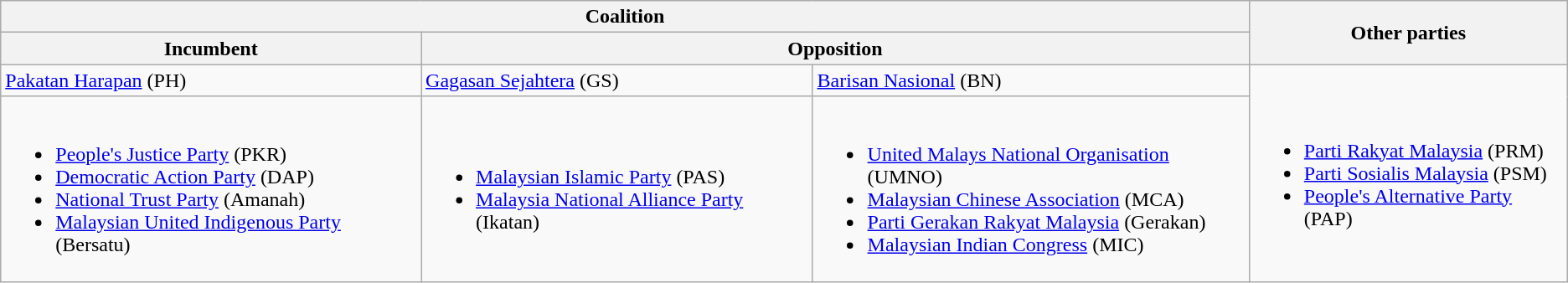<table class="wikitable">
<tr>
<th colspan="3">Coalition</th>
<th rowspan="2">Other parties</th>
</tr>
<tr>
<th>Incumbent</th>
<th colspan="2">Opposition</th>
</tr>
<tr>
<td> <a href='#'>Pakatan Harapan</a> (PH)</td>
<td> <a href='#'>Gagasan Sejahtera</a> (GS)</td>
<td><a href='#'>Barisan Nasional</a> (BN)</td>
<td rowspan="2"><br><ul><li> <a href='#'>Parti Rakyat Malaysia</a> (PRM)</li><li> <a href='#'>Parti Sosialis Malaysia</a> (PSM)</li><li><a href='#'>People's Alternative Party</a> (PAP)</li></ul></td>
</tr>
<tr>
<td><br><ul><li> <a href='#'>People's Justice Party</a> (PKR)</li><li> <a href='#'>Democratic Action Party</a> (DAP)</li><li> <a href='#'>National Trust Party</a> (Amanah)</li><li><a href='#'>Malaysian United Indigenous Party</a> (Bersatu)</li></ul></td>
<td><br><ul><li> <a href='#'>Malaysian Islamic Party</a> (PAS)</li><li> <a href='#'>Malaysia National Alliance Party</a> (Ikatan)</li></ul></td>
<td><br><ul><li> <a href='#'>United Malays National Organisation</a> (UMNO)</li><li> <a href='#'>Malaysian Chinese Association</a> (MCA)</li><li> <a href='#'>Parti Gerakan Rakyat Malaysia</a> (Gerakan)</li><li> <a href='#'>Malaysian Indian Congress</a> (MIC)</li></ul></td>
</tr>
</table>
